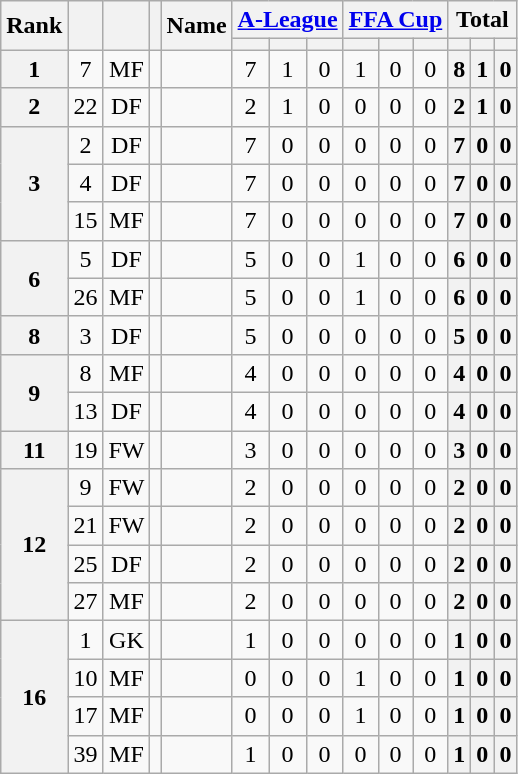<table class="wikitable sortable" style="text-align:center">
<tr>
<th rowspan="2">Rank</th>
<th rowspan="2"></th>
<th rowspan="2"></th>
<th rowspan="2"></th>
<th rowspan="2">Name</th>
<th colspan="3"><a href='#'>A-League</a></th>
<th colspan="3"><a href='#'>FFA Cup</a></th>
<th colspan="3">Total</th>
</tr>
<tr>
<th></th>
<th></th>
<th></th>
<th></th>
<th></th>
<th></th>
<th></th>
<th></th>
<th></th>
</tr>
<tr>
<th>1</th>
<td>7</td>
<td>MF</td>
<td></td>
<td align="left"><br></td>
<td>7</td>
<td>1</td>
<td>0<br></td>
<td>1</td>
<td>0</td>
<td>0<br></td>
<th>8</th>
<th>1</th>
<th>0</th>
</tr>
<tr>
<th>2</th>
<td>22</td>
<td>DF</td>
<td></td>
<td align="left"><br></td>
<td>2</td>
<td>1</td>
<td>0<br></td>
<td>0</td>
<td>0</td>
<td>0<br></td>
<th>2</th>
<th>1</th>
<th>0</th>
</tr>
<tr>
<th rowspan="3">3</th>
<td>2</td>
<td>DF</td>
<td></td>
<td align="left"><br></td>
<td>7</td>
<td>0</td>
<td>0<br></td>
<td>0</td>
<td>0</td>
<td>0<br></td>
<th>7</th>
<th>0</th>
<th>0</th>
</tr>
<tr>
<td>4</td>
<td>DF</td>
<td></td>
<td align="left"><br></td>
<td>7</td>
<td>0</td>
<td>0<br></td>
<td>0</td>
<td>0</td>
<td>0<br></td>
<th>7</th>
<th>0</th>
<th>0</th>
</tr>
<tr>
<td>15</td>
<td>MF</td>
<td></td>
<td align="left"><br></td>
<td>7</td>
<td>0</td>
<td>0<br></td>
<td>0</td>
<td>0</td>
<td>0<br></td>
<th>7</th>
<th>0</th>
<th>0</th>
</tr>
<tr>
<th rowspan="2">6</th>
<td>5</td>
<td>DF</td>
<td></td>
<td align="left"><br></td>
<td>5</td>
<td>0</td>
<td>0<br></td>
<td>1</td>
<td>0</td>
<td>0<br></td>
<th>6</th>
<th>0</th>
<th>0</th>
</tr>
<tr>
<td>26</td>
<td>MF</td>
<td></td>
<td align="left"><br></td>
<td>5</td>
<td>0</td>
<td>0<br></td>
<td>1</td>
<td>0</td>
<td>0<br></td>
<th>6</th>
<th>0</th>
<th>0</th>
</tr>
<tr>
<th>8</th>
<td>3</td>
<td>DF</td>
<td></td>
<td align="left"><br></td>
<td>5</td>
<td>0</td>
<td>0<br></td>
<td>0</td>
<td>0</td>
<td>0<br></td>
<th>5</th>
<th>0</th>
<th>0</th>
</tr>
<tr>
<th rowspan="2">9</th>
<td>8</td>
<td>MF</td>
<td></td>
<td align="left"><br></td>
<td>4</td>
<td>0</td>
<td>0<br></td>
<td>0</td>
<td>0</td>
<td>0<br></td>
<th>4</th>
<th>0</th>
<th>0</th>
</tr>
<tr>
<td>13</td>
<td>DF</td>
<td></td>
<td align="left"><br></td>
<td>4</td>
<td>0</td>
<td>0<br></td>
<td>0</td>
<td>0</td>
<td>0<br></td>
<th>4</th>
<th>0</th>
<th>0</th>
</tr>
<tr>
<th>11</th>
<td>19</td>
<td>FW</td>
<td></td>
<td align="left"><br></td>
<td>3</td>
<td>0</td>
<td>0<br></td>
<td>0</td>
<td>0</td>
<td>0<br></td>
<th>3</th>
<th>0</th>
<th>0</th>
</tr>
<tr>
<th rowspan="4">12</th>
<td>9</td>
<td>FW</td>
<td></td>
<td align="left"><br></td>
<td>2</td>
<td>0</td>
<td>0<br></td>
<td>0</td>
<td>0</td>
<td>0<br></td>
<th>2</th>
<th>0</th>
<th>0</th>
</tr>
<tr>
<td>21</td>
<td>FW</td>
<td></td>
<td align="left"><br></td>
<td>2</td>
<td>0</td>
<td>0<br></td>
<td>0</td>
<td>0</td>
<td>0<br></td>
<th>2</th>
<th>0</th>
<th>0</th>
</tr>
<tr>
<td>25</td>
<td>DF</td>
<td></td>
<td align="left"><br></td>
<td>2</td>
<td>0</td>
<td>0<br></td>
<td>0</td>
<td>0</td>
<td>0<br></td>
<th>2</th>
<th>0</th>
<th>0</th>
</tr>
<tr>
<td>27</td>
<td>MF</td>
<td></td>
<td align="left"><br></td>
<td>2</td>
<td>0</td>
<td>0<br></td>
<td>0</td>
<td>0</td>
<td>0<br></td>
<th>2</th>
<th>0</th>
<th>0</th>
</tr>
<tr>
<th rowspan="4">16</th>
<td>1</td>
<td>GK</td>
<td></td>
<td align="left"><br></td>
<td>1</td>
<td>0</td>
<td>0<br></td>
<td>0</td>
<td>0</td>
<td>0<br></td>
<th>1</th>
<th>0</th>
<th>0</th>
</tr>
<tr>
<td>10</td>
<td>MF</td>
<td></td>
<td align="left"><br></td>
<td>0</td>
<td>0</td>
<td>0<br></td>
<td>1</td>
<td>0</td>
<td>0<br></td>
<th>1</th>
<th>0</th>
<th>0</th>
</tr>
<tr>
<td>17</td>
<td>MF</td>
<td></td>
<td align="left"><br></td>
<td>0</td>
<td>0</td>
<td>0<br></td>
<td>1</td>
<td>0</td>
<td>0<br></td>
<th>1</th>
<th>0</th>
<th>0</th>
</tr>
<tr>
<td>39</td>
<td>MF</td>
<td></td>
<td align="left"><br></td>
<td>1</td>
<td>0</td>
<td>0<br></td>
<td>0</td>
<td>0</td>
<td>0<br></td>
<th>1</th>
<th>0</th>
<th>0</th>
</tr>
</table>
